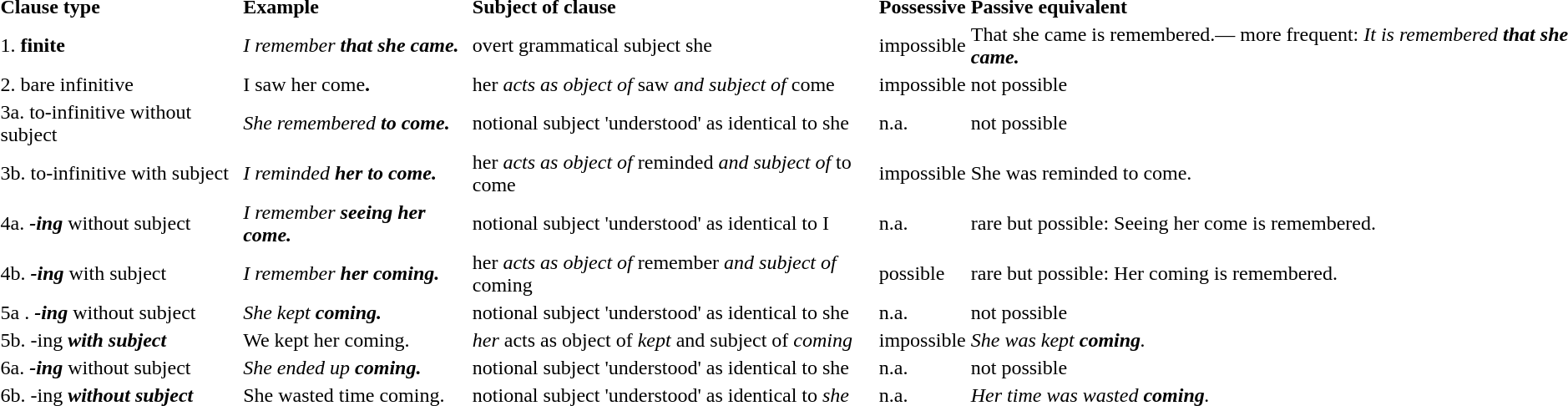<table>
<tr>
<td><strong>Clause type</strong></td>
<td><strong>Example</strong></td>
<td><strong>Subject of clause</strong></td>
<td><strong>Possessive</strong></td>
<td><strong>Passive equivalent</strong></td>
</tr>
<tr>
<td>1. <strong>finite</strong></td>
<td><em>I remember <strong>that she came<strong><em>.</td>
<td>overt grammatical subject </em>she<em></td>
<td>impossible</td>
<td></em></strong>That she came</strong> is remembered.</em>— more frequent: <em>It is remembered <strong>that she came<strong><em>.</td>
</tr>
<tr>
<td>2. </strong>bare infinitive<strong></td>
<td></em>I saw </strong>her come<strong>.<em></td>
<td></em>her<em> acts as object of </em>saw<em> and subject of </em>come<em></td>
<td>impossible</td>
<td>not possible</td>
</tr>
<tr>
<td>3a. </em></strong>to</em>-infinitive</strong> without subject</td>
<td><em>She remembered <strong>to come<strong><em>.</td>
<td>notional subject 'understood' as identical to </em>she<em></td>
<td>n.a.</td>
<td>not possible</td>
</tr>
<tr>
<td>3b. </em></strong>to-</em>infinitive</strong> with subject</td>
<td><em>I reminded <strong>her to come<strong><em>.</td>
<td></em>her<em> acts as object of </em>reminded<em> and subject of </em>to come<em></td>
<td>impossible</td>
<td></em>She was reminded </strong>to come</em></strong>.</td>
</tr>
<tr>
<td>4a. <strong><em>-ing</em></strong> without subject</td>
<td><em>I remember <strong>seeing her<strong><em> come.</td>
<td>notional subject 'understood' as identical to </em>I<em></td>
<td>n.a.</td>
<td>rare but possible: </em></strong>Seeing her</strong> come is remembered</em>.</td>
</tr>
<tr>
<td>4b. <strong><em>-ing</em></strong> with subject</td>
<td><em>I remember <strong>her coming<strong><em>.</td>
<td></em>her<em> acts as object of </em>remember<em> and subject of </em>coming<em></td>
<td>possible</td>
<td>rare but possible: </em></strong>Her coming</strong> is remembered</em>.</td>
</tr>
<tr>
<td>5a . <strong><em>-ing</em></strong> without subject</td>
<td><em>She kept <strong>coming<strong><em>.</td>
<td>notional subject 'understood' as identical to </em>she<em></td>
<td>n.a.</td>
<td>not possible</td>
</tr>
<tr>
<td>5b. </em></strong>-ing<strong><em> with subject</td>
<td></em>We kept her </strong>coming</em></strong>.</td>
<td><em>her</em> acts as object of <em>kept</em> and subject of <em>coming</em></td>
<td>impossible</td>
<td><em>She was kept <strong>coming</strong>.</em></td>
</tr>
<tr>
<td>6a. <strong><em>-ing</em></strong> without subject</td>
<td><em>She ended up <strong>coming<strong><em>.</td>
<td>notional subject 'understood' as identical to </em>she<em></td>
<td>n.a.</td>
<td>not possible</td>
</tr>
<tr>
<td>6b. </em></strong>-ing<strong><em> without subject</td>
<td></em>She wasted time </strong>coming</em></strong>.</td>
<td>notional subject 'understood' as identical to <em>she</em></td>
<td>n.a.</td>
<td><em>Her time was wasted <strong>coming</strong>.</em></td>
</tr>
</table>
